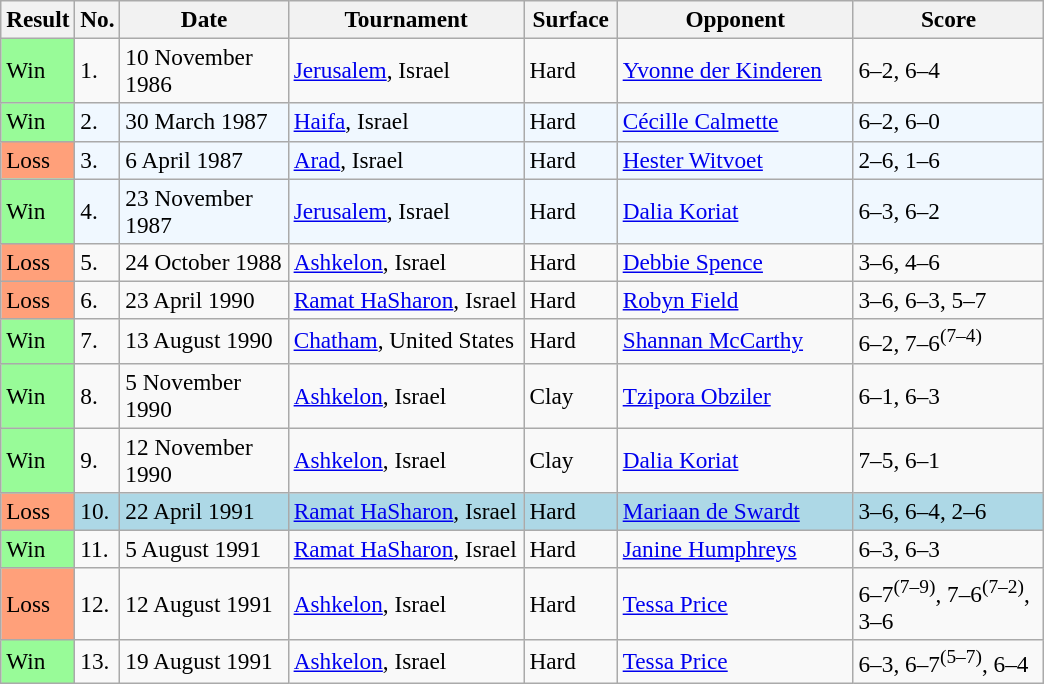<table class="sortable wikitable" style="font-size:97%;">
<tr>
<th>Result</th>
<th width=20>No.</th>
<th width=105>Date</th>
<th width=150>Tournament</th>
<th width=55>Surface</th>
<th width=150>Opponent</th>
<th width=120>Score</th>
</tr>
<tr>
<td style="background:#98fb98;">Win</td>
<td>1.</td>
<td>10 November 1986</td>
<td><a href='#'>Jerusalem</a>, Israel</td>
<td>Hard</td>
<td> <a href='#'>Yvonne der Kinderen</a></td>
<td>6–2, 6–4</td>
</tr>
<tr style="background:#f0f8ff;">
<td style="background:#98fb98;">Win</td>
<td>2.</td>
<td>30 March 1987</td>
<td><a href='#'>Haifa</a>, Israel</td>
<td>Hard</td>
<td> <a href='#'>Cécille Calmette</a></td>
<td>6–2, 6–0</td>
</tr>
<tr style="background:#f0f8ff;">
<td style="background:#ffa07a;">Loss</td>
<td>3.</td>
<td>6 April 1987</td>
<td><a href='#'>Arad</a>, Israel</td>
<td>Hard</td>
<td> <a href='#'>Hester Witvoet</a></td>
<td>2–6, 1–6</td>
</tr>
<tr style="background:#f0f8ff;">
<td style="background:#98fb98;">Win</td>
<td>4.</td>
<td>23 November 1987</td>
<td><a href='#'>Jerusalem</a>, Israel</td>
<td>Hard</td>
<td> <a href='#'>Dalia Koriat</a></td>
<td>6–3, 6–2</td>
</tr>
<tr>
<td style="background:#ffa07a;">Loss</td>
<td>5.</td>
<td>24 October 1988</td>
<td><a href='#'>Ashkelon</a>, Israel</td>
<td>Hard</td>
<td> <a href='#'>Debbie Spence</a></td>
<td>3–6, 4–6</td>
</tr>
<tr>
<td style="background:#ffa07a;">Loss</td>
<td>6.</td>
<td>23 April 1990</td>
<td><a href='#'>Ramat HaSharon</a>, Israel</td>
<td>Hard</td>
<td> <a href='#'>Robyn Field</a></td>
<td>3–6, 6–3, 5–7</td>
</tr>
<tr>
<td style="background:#98fb98;">Win</td>
<td>7.</td>
<td>13 August 1990</td>
<td><a href='#'>Chatham</a>, United States</td>
<td>Hard</td>
<td> <a href='#'>Shannan McCarthy</a></td>
<td>6–2, 7–6<sup>(7–4)</sup></td>
</tr>
<tr>
<td style="background:#98fb98;">Win</td>
<td>8.</td>
<td>5 November 1990</td>
<td><a href='#'>Ashkelon</a>, Israel</td>
<td>Clay</td>
<td> <a href='#'>Tzipora Obziler</a></td>
<td>6–1, 6–3</td>
</tr>
<tr>
<td style="background:#98fb98;">Win</td>
<td>9.</td>
<td>12 November 1990</td>
<td><a href='#'>Ashkelon</a>, Israel</td>
<td>Clay</td>
<td> <a href='#'>Dalia Koriat</a></td>
<td>7–5, 6–1</td>
</tr>
<tr style="background:lightblue;">
<td style="background:#ffa07a;">Loss</td>
<td>10.</td>
<td>22 April 1991</td>
<td><a href='#'>Ramat HaSharon</a>, Israel</td>
<td>Hard</td>
<td> <a href='#'>Mariaan de Swardt</a></td>
<td>3–6, 6–4, 2–6</td>
</tr>
<tr>
<td style="background:#98fb98;">Win</td>
<td>11.</td>
<td>5 August 1991</td>
<td><a href='#'>Ramat HaSharon</a>, Israel</td>
<td>Hard</td>
<td> <a href='#'>Janine Humphreys</a></td>
<td>6–3, 6–3</td>
</tr>
<tr>
<td style="background:#ffa07a;">Loss</td>
<td>12.</td>
<td>12 August 1991</td>
<td><a href='#'>Ashkelon</a>, Israel</td>
<td>Hard</td>
<td> <a href='#'>Tessa Price</a></td>
<td>6–7<sup>(7–9)</sup>, 7–6<sup>(7–2)</sup>, 3–6</td>
</tr>
<tr>
<td style="background:#98fb98;">Win</td>
<td>13.</td>
<td>19 August 1991</td>
<td><a href='#'>Ashkelon</a>, Israel</td>
<td>Hard</td>
<td> <a href='#'>Tessa Price</a></td>
<td>6–3, 6–7<sup>(5–7)</sup>, 6–4</td>
</tr>
</table>
